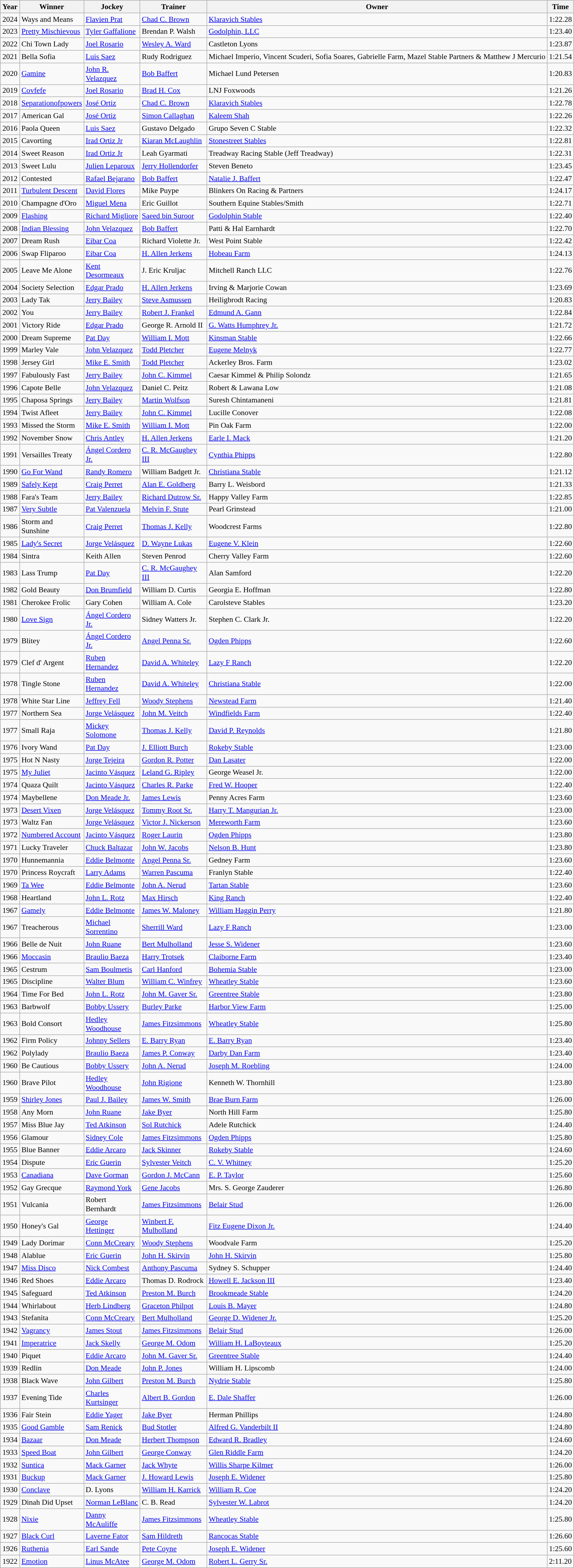<table class="wikitable sortable" style="font-size:90%">
<tr>
<th style="width:30px">Year</th>
<th style="width:100px">Winner</th>
<th style="width:100px">Jockey</th>
<th style="width:120px">Trainer</th>
<th>Owner</th>
<th style="width:25px">Time</th>
</tr>
<tr>
<td align=center>2024</td>
<td>Ways and Means</td>
<td><a href='#'>Flavien Prat</a></td>
<td><a href='#'>Chad C. Brown</a></td>
<td><a href='#'>Klaravich Stables</a></td>
<td>1:22.28</td>
</tr>
<tr>
<td align=center>2023</td>
<td><a href='#'>Pretty Mischievous</a></td>
<td><a href='#'>Tyler Gaffalione</a></td>
<td>Brendan P. Walsh</td>
<td><a href='#'>Godolphin, LLC</a></td>
<td>1:23.40</td>
</tr>
<tr>
<td align=center>2022</td>
<td>Chi Town Lady</td>
<td><a href='#'>Joel Rosario</a></td>
<td><a href='#'>Wesley A. Ward</a></td>
<td>Castleton Lyons</td>
<td>1:23.87</td>
</tr>
<tr>
<td align=center>2021</td>
<td>Bella Sofia</td>
<td><a href='#'>Luis Saez</a></td>
<td>Rudy Rodriguez</td>
<td>Michael Imperio, Vincent Scuderi, Sofia Soares, Gabrielle Farm, Mazel Stable Partners & Matthew J Mercurio</td>
<td>1:21.54</td>
</tr>
<tr>
<td align=center>2020</td>
<td><a href='#'>Gamine</a></td>
<td><a href='#'>John R. Velazquez</a></td>
<td><a href='#'>Bob Baffert</a></td>
<td>Michael Lund Petersen</td>
<td>1:20.83</td>
</tr>
<tr>
<td align=center>2019</td>
<td><a href='#'>Covfefe</a></td>
<td><a href='#'>Joel Rosario</a></td>
<td><a href='#'>Brad H. Cox</a></td>
<td>LNJ Foxwoods</td>
<td>1:21.26</td>
</tr>
<tr>
<td align=center>2018</td>
<td><a href='#'>Separationofpowers</a></td>
<td><a href='#'>José Ortiz</a></td>
<td><a href='#'>Chad C. Brown</a></td>
<td><a href='#'>Klaravich Stables</a></td>
<td>1:22.78</td>
</tr>
<tr>
<td align=center>2017</td>
<td>American Gal</td>
<td><a href='#'>José Ortiz</a></td>
<td><a href='#'>Simon Callaghan</a></td>
<td><a href='#'>Kaleem Shah</a></td>
<td>1:22.26</td>
</tr>
<tr>
<td align=center>2016</td>
<td>Paola Queen</td>
<td><a href='#'>Luis Saez</a></td>
<td>Gustavo Delgado</td>
<td>Grupo Seven C Stable</td>
<td>1:22.32</td>
</tr>
<tr>
<td align=center>2015</td>
<td>Cavorting</td>
<td><a href='#'>Irad Ortiz Jr</a></td>
<td><a href='#'>Kiaran McLaughlin</a></td>
<td><a href='#'>Stonestreet Stables</a></td>
<td>1:22.81</td>
</tr>
<tr>
<td align=center>2014</td>
<td>Sweet Reason</td>
<td><a href='#'>Irad Ortiz Jr</a></td>
<td>Leah Gyarmati</td>
<td>Treadway Racing Stable (Jeff Treadway)</td>
<td>1:22.31</td>
</tr>
<tr>
<td align=center>2013</td>
<td>Sweet Lulu</td>
<td><a href='#'>Julien Leparoux</a></td>
<td><a href='#'>Jerry Hollendorfer</a></td>
<td>Steven Beneto</td>
<td>1:23.45</td>
</tr>
<tr>
<td align=center>2012</td>
<td>Contested</td>
<td><a href='#'>Rafael Bejarano</a></td>
<td><a href='#'>Bob Baffert</a></td>
<td><a href='#'>Natalie J. Baffert</a></td>
<td>1:22.47</td>
</tr>
<tr>
<td align=center>2011</td>
<td><a href='#'>Turbulent Descent</a></td>
<td><a href='#'>David Flores</a></td>
<td>Mike Puype</td>
<td>Blinkers On Racing & Partners</td>
<td>1:24.17</td>
</tr>
<tr>
<td align=center>2010</td>
<td>Champagne d'Oro</td>
<td><a href='#'>Miguel Mena</a></td>
<td>Eric Guillot</td>
<td>Southern Equine Stables/Smith</td>
<td>1:22.71</td>
</tr>
<tr>
<td align=center>2009</td>
<td><a href='#'>Flashing</a></td>
<td><a href='#'>Richard Migliore</a></td>
<td><a href='#'>Saeed bin Suroor</a></td>
<td><a href='#'>Godolphin Stable</a></td>
<td>1:22.40</td>
</tr>
<tr>
<td align=center>2008</td>
<td><a href='#'>Indian Blessing</a></td>
<td><a href='#'>John Velazquez</a></td>
<td><a href='#'>Bob Baffert</a></td>
<td>Patti & Hal Earnhardt</td>
<td>1:22.70</td>
</tr>
<tr>
<td align=center>2007</td>
<td>Dream Rush</td>
<td><a href='#'>Eibar Coa</a></td>
<td>Richard Violette Jr.</td>
<td>West Point Stable</td>
<td>1:22.42</td>
</tr>
<tr>
<td align=center>2006</td>
<td>Swap Fliparoo</td>
<td><a href='#'>Eibar Coa</a></td>
<td><a href='#'>H. Allen Jerkens</a></td>
<td><a href='#'>Hobeau Farm</a></td>
<td>1:24.13</td>
</tr>
<tr>
<td align=center>2005</td>
<td>Leave Me Alone</td>
<td><a href='#'>Kent Desormeaux</a></td>
<td>J. Eric Kruljac</td>
<td>Mitchell Ranch LLC</td>
<td>1:22.76</td>
</tr>
<tr>
<td align=center>2004</td>
<td>Society Selection</td>
<td><a href='#'>Edgar Prado</a></td>
<td><a href='#'>H. Allen Jerkens</a></td>
<td>Irving & Marjorie Cowan</td>
<td>1:23.69</td>
</tr>
<tr>
<td align=center>2003</td>
<td>Lady Tak</td>
<td><a href='#'>Jerry Bailey</a></td>
<td><a href='#'>Steve Asmussen</a></td>
<td>Heiligbrodt Racing</td>
<td>1:20.83</td>
</tr>
<tr>
<td align=center>2002</td>
<td>You</td>
<td><a href='#'>Jerry Bailey</a></td>
<td><a href='#'>Robert J. Frankel</a></td>
<td><a href='#'>Edmund A. Gann</a></td>
<td>1:22.84</td>
</tr>
<tr>
<td align=center>2001</td>
<td>Victory Ride</td>
<td><a href='#'>Edgar Prado</a></td>
<td>George R. Arnold II</td>
<td><a href='#'>G. Watts Humphrey Jr.</a></td>
<td>1:21.72</td>
</tr>
<tr>
<td align=center>2000</td>
<td>Dream Supreme</td>
<td><a href='#'>Pat Day</a></td>
<td><a href='#'>William I. Mott</a></td>
<td><a href='#'>Kinsman Stable</a></td>
<td>1:22.66</td>
</tr>
<tr>
<td align=center>1999</td>
<td>Marley Vale</td>
<td><a href='#'>John Velazquez</a></td>
<td><a href='#'>Todd Pletcher</a></td>
<td><a href='#'>Eugene Melnyk</a></td>
<td>1:22.77</td>
</tr>
<tr>
<td align=center>1998</td>
<td>Jersey Girl</td>
<td><a href='#'>Mike E. Smith</a></td>
<td><a href='#'>Todd Pletcher</a></td>
<td>Ackerley Bros. Farm</td>
<td>1:23.02</td>
</tr>
<tr>
<td align=center>1997</td>
<td>Fabulously Fast</td>
<td><a href='#'>Jerry Bailey</a></td>
<td><a href='#'>John C. Kimmel</a></td>
<td>Caesar Kimmel & Philip Solondz</td>
<td>1:21.65</td>
</tr>
<tr>
<td align=center>1996</td>
<td>Capote Belle</td>
<td><a href='#'>John Velazquez</a></td>
<td>Daniel C. Peitz</td>
<td>Robert & Lawana Low</td>
<td>1:21.08</td>
</tr>
<tr>
<td align=center>1995</td>
<td>Chaposa Springs</td>
<td><a href='#'>Jerry Bailey</a></td>
<td><a href='#'>Martin Wolfson</a></td>
<td>Suresh Chintamaneni</td>
<td>1:21.81</td>
</tr>
<tr>
<td align=center>1994</td>
<td>Twist Afleet</td>
<td><a href='#'>Jerry Bailey</a></td>
<td><a href='#'>John C. Kimmel</a></td>
<td>Lucille Conover</td>
<td>1:22.08</td>
</tr>
<tr>
<td align=center>1993</td>
<td>Missed the Storm</td>
<td><a href='#'>Mike E. Smith</a></td>
<td><a href='#'>William I. Mott</a></td>
<td>Pin Oak Farm</td>
<td>1:22.00</td>
</tr>
<tr>
<td align=center>1992</td>
<td>November Snow</td>
<td><a href='#'>Chris Antley</a></td>
<td><a href='#'>H. Allen Jerkens</a></td>
<td><a href='#'>Earle I. Mack</a></td>
<td>1:21.20</td>
</tr>
<tr>
<td align=center>1991</td>
<td>Versailles Treaty</td>
<td><a href='#'>Ángel Cordero Jr.</a></td>
<td><a href='#'>C. R. McGaughey III</a></td>
<td><a href='#'>Cynthia Phipps</a></td>
<td>1:22.80</td>
</tr>
<tr>
<td align=center>1990</td>
<td><a href='#'>Go For Wand</a></td>
<td><a href='#'>Randy Romero</a></td>
<td>William Badgett Jr.</td>
<td><a href='#'>Christiana Stable</a></td>
<td>1:21.12</td>
</tr>
<tr>
<td align=center>1989</td>
<td><a href='#'>Safely Kept</a></td>
<td><a href='#'>Craig Perret</a></td>
<td><a href='#'>Alan E. Goldberg</a></td>
<td>Barry L. Weisbord</td>
<td>1:21.33</td>
</tr>
<tr>
<td align=center>1988</td>
<td>Fara's Team</td>
<td><a href='#'>Jerry Bailey</a></td>
<td><a href='#'>Richard Dutrow Sr.</a></td>
<td>Happy Valley Farm</td>
<td>1:22.85</td>
</tr>
<tr>
<td align=center>1987</td>
<td><a href='#'>Very Subtle</a></td>
<td><a href='#'>Pat Valenzuela</a></td>
<td><a href='#'>Melvin F. Stute</a></td>
<td>Pearl Grinstead</td>
<td>1:21.00</td>
</tr>
<tr>
<td align=center>1986</td>
<td>Storm and Sunshine</td>
<td><a href='#'>Craig Perret</a></td>
<td><a href='#'>Thomas J. Kelly</a></td>
<td>Woodcrest Farms</td>
<td>1:22.80</td>
</tr>
<tr>
<td align=center>1985</td>
<td><a href='#'>Lady's Secret</a></td>
<td><a href='#'>Jorge Velásquez</a></td>
<td><a href='#'>D. Wayne Lukas</a></td>
<td><a href='#'>Eugene V. Klein</a></td>
<td>1:22.60</td>
</tr>
<tr>
<td align=center>1984</td>
<td>Sintra</td>
<td>Keith Allen</td>
<td>Steven Penrod</td>
<td>Cherry Valley Farm</td>
<td>1:22.60</td>
</tr>
<tr>
<td align=center>1983</td>
<td>Lass Trump</td>
<td><a href='#'>Pat Day</a></td>
<td><a href='#'>C. R. McGaughey III</a></td>
<td>Alan Samford</td>
<td>1:22.20</td>
</tr>
<tr>
<td align=center>1982</td>
<td>Gold Beauty</td>
<td><a href='#'>Don Brumfield</a></td>
<td>William D. Curtis</td>
<td>Georgia E. Hoffman</td>
<td>1:22.80</td>
</tr>
<tr>
<td align=center>1981</td>
<td>Cherokee Frolic</td>
<td>Gary Cohen</td>
<td>William A. Cole</td>
<td>Carolsteve Stables</td>
<td>1:23.20</td>
</tr>
<tr>
<td align=center>1980</td>
<td><a href='#'>Love Sign</a></td>
<td><a href='#'>Ángel Cordero Jr.</a></td>
<td>Sidney Watters Jr.</td>
<td>Stephen C. Clark Jr.</td>
<td>1:22.20</td>
</tr>
<tr>
<td align=center>1979</td>
<td>Blitey</td>
<td><a href='#'>Ángel Cordero Jr.</a></td>
<td><a href='#'>Angel Penna Sr.</a></td>
<td><a href='#'>Ogden Phipps</a></td>
<td>1:22.60</td>
</tr>
<tr>
<td align=center>1979</td>
<td>Clef d' Argent</td>
<td><a href='#'>Ruben Hernandez</a></td>
<td><a href='#'>David A. Whiteley</a></td>
<td><a href='#'>Lazy F Ranch</a></td>
<td>1:22.20</td>
</tr>
<tr>
<td align=center>1978</td>
<td>Tingle Stone</td>
<td><a href='#'>Ruben Hernandez</a></td>
<td><a href='#'>David A. Whiteley</a></td>
<td><a href='#'>Christiana Stable</a></td>
<td>1:22.00</td>
</tr>
<tr>
<td align=center>1978</td>
<td>White Star Line</td>
<td><a href='#'>Jeffrey Fell</a></td>
<td><a href='#'>Woody Stephens</a></td>
<td><a href='#'>Newstead Farm</a></td>
<td>1:21.40</td>
</tr>
<tr>
<td align=center>1977</td>
<td>Northern Sea</td>
<td><a href='#'>Jorge Velásquez</a></td>
<td><a href='#'>John M. Veitch</a></td>
<td><a href='#'>Windfields Farm</a></td>
<td>1:22.40</td>
</tr>
<tr>
<td align=center>1977</td>
<td>Small Raja</td>
<td><a href='#'>Mickey Solomone</a></td>
<td><a href='#'>Thomas J. Kelly</a></td>
<td><a href='#'>David P. Reynolds</a></td>
<td>1:21.80</td>
</tr>
<tr>
<td align=center>1976</td>
<td>Ivory Wand</td>
<td><a href='#'>Pat Day</a></td>
<td><a href='#'>J. Elliott Burch</a></td>
<td><a href='#'>Rokeby Stable</a></td>
<td>1:23.00</td>
</tr>
<tr>
<td align=center>1975</td>
<td>Hot N Nasty</td>
<td><a href='#'>Jorge Tejeira</a></td>
<td><a href='#'>Gordon R. Potter</a></td>
<td><a href='#'>Dan Lasater</a></td>
<td>1:22.00</td>
</tr>
<tr>
<td align=center>1975</td>
<td><a href='#'>My Juliet</a></td>
<td><a href='#'>Jacinto Vásquez</a></td>
<td><a href='#'>Leland G. Ripley</a></td>
<td>George Weasel Jr.</td>
<td>1:22.00</td>
</tr>
<tr>
<td align=center>1974</td>
<td>Quaza Quilt</td>
<td><a href='#'>Jacinto Vásquez</a></td>
<td><a href='#'>Charles R. Parke</a></td>
<td><a href='#'>Fred W. Hooper</a></td>
<td>1:22.40</td>
</tr>
<tr>
<td align=center>1974</td>
<td>Maybellene</td>
<td><a href='#'>Don Meade Jr.</a></td>
<td><a href='#'>James Lewis</a></td>
<td>Penny Acres Farm</td>
<td>1:23.60</td>
</tr>
<tr>
<td align=center>1973</td>
<td><a href='#'>Desert Vixen</a></td>
<td><a href='#'>Jorge Velásquez</a></td>
<td><a href='#'>Tommy Root Sr.</a></td>
<td><a href='#'>Harry T. Mangurian Jr.</a></td>
<td>1:23.00</td>
</tr>
<tr>
<td align=center>1973</td>
<td>Waltz Fan</td>
<td><a href='#'>Jorge Velásquez</a></td>
<td><a href='#'>Victor J. Nickerson</a></td>
<td><a href='#'>Mereworth Farm</a></td>
<td>1:23.60</td>
</tr>
<tr>
<td align=center>1972</td>
<td><a href='#'>Numbered Account</a></td>
<td><a href='#'>Jacinto Vásquez</a></td>
<td><a href='#'>Roger Laurin</a></td>
<td><a href='#'>Ogden Phipps</a></td>
<td>1:23.80</td>
</tr>
<tr>
<td align=center>1971</td>
<td>Lucky Traveler</td>
<td><a href='#'>Chuck Baltazar</a></td>
<td><a href='#'>John W. Jacobs</a></td>
<td><a href='#'>Nelson B. Hunt</a></td>
<td>1:23.80</td>
</tr>
<tr>
<td align=center>1970</td>
<td>Hunnemannia</td>
<td><a href='#'>Eddie Belmonte</a></td>
<td><a href='#'>Angel Penna Sr.</a></td>
<td>Gedney Farm</td>
<td>1:23.60</td>
</tr>
<tr>
<td align=center>1970</td>
<td>Princess Roycraft</td>
<td><a href='#'>Larry Adams</a></td>
<td><a href='#'>Warren Pascuma</a></td>
<td>Franlyn Stable</td>
<td>1:22.40</td>
</tr>
<tr>
<td align=center>1969</td>
<td><a href='#'>Ta Wee</a></td>
<td><a href='#'>Eddie Belmonte</a></td>
<td><a href='#'>John A. Nerud</a></td>
<td><a href='#'>Tartan Stable</a></td>
<td>1:23.60</td>
</tr>
<tr>
<td align=center>1968</td>
<td>Heartland</td>
<td><a href='#'>John L. Rotz</a></td>
<td><a href='#'>Max Hirsch</a></td>
<td><a href='#'>King Ranch</a></td>
<td>1:22.40</td>
</tr>
<tr>
<td align=center>1967</td>
<td><a href='#'>Gamely</a></td>
<td><a href='#'>Eddie Belmonte</a></td>
<td><a href='#'>James W. Maloney</a></td>
<td><a href='#'>William Haggin Perry</a></td>
<td>1:21.80</td>
</tr>
<tr>
<td align=center>1967</td>
<td>Treacherous</td>
<td><a href='#'>Michael Sorrentino</a></td>
<td><a href='#'>Sherrill Ward</a></td>
<td><a href='#'>Lazy F Ranch</a></td>
<td>1:23.00</td>
</tr>
<tr>
<td align=center>1966</td>
<td>Belle de Nuit</td>
<td><a href='#'>John Ruane</a></td>
<td><a href='#'>Bert Mulholland</a></td>
<td><a href='#'>Jesse S. Widener</a></td>
<td>1:23.60</td>
</tr>
<tr>
<td align=center>1966</td>
<td><a href='#'>Moccasin</a></td>
<td><a href='#'>Braulio Baeza</a></td>
<td><a href='#'>Harry Trotsek</a></td>
<td><a href='#'>Claiborne Farm</a></td>
<td>1:23.40</td>
</tr>
<tr>
<td align=center>1965</td>
<td>Cestrum</td>
<td><a href='#'>Sam Boulmetis</a></td>
<td><a href='#'>Carl Hanford</a></td>
<td><a href='#'>Bohemia Stable</a></td>
<td>1:23.00</td>
</tr>
<tr>
<td align=center>1965</td>
<td>Discipline</td>
<td><a href='#'>Walter Blum</a></td>
<td><a href='#'>William C. Winfrey</a></td>
<td><a href='#'>Wheatley Stable</a></td>
<td>1:23.60</td>
</tr>
<tr>
<td align=center>1964</td>
<td>Time For Bed</td>
<td><a href='#'>John L. Rotz</a></td>
<td><a href='#'>John M. Gaver Sr.</a></td>
<td><a href='#'>Greentree Stable</a></td>
<td>1:23.80</td>
</tr>
<tr>
<td align=center>1963</td>
<td>Barbwolf</td>
<td><a href='#'>Bobby Ussery</a></td>
<td><a href='#'>Burley Parke</a></td>
<td><a href='#'>Harbor View Farm</a></td>
<td>1:25.00</td>
</tr>
<tr>
<td align=center>1963</td>
<td>Bold Consort</td>
<td><a href='#'>Hedley Woodhouse</a></td>
<td><a href='#'>James Fitzsimmons</a></td>
<td><a href='#'>Wheatley Stable</a></td>
<td>1:25.80</td>
</tr>
<tr>
<td align=center>1962</td>
<td>Firm Policy</td>
<td><a href='#'>Johnny Sellers</a></td>
<td><a href='#'>E. Barry Ryan</a></td>
<td><a href='#'>E. Barry Ryan</a></td>
<td>1:23.40</td>
</tr>
<tr>
<td align=center>1962</td>
<td>Polylady</td>
<td><a href='#'>Braulio Baeza</a></td>
<td><a href='#'>James P. Conway</a></td>
<td><a href='#'>Darby Dan Farm</a></td>
<td>1:23.40</td>
</tr>
<tr>
<td align=center>1960</td>
<td>Be Cautious</td>
<td><a href='#'>Bobby Ussery</a></td>
<td><a href='#'>John A. Nerud</a></td>
<td><a href='#'>Joseph M. Roebling</a></td>
<td>1:24.00</td>
</tr>
<tr>
<td align=center>1960</td>
<td>Brave Pilot</td>
<td><a href='#'>Hedley Woodhouse</a></td>
<td><a href='#'>John Rigione</a></td>
<td>Kenneth W. Thornhill</td>
<td>1:23.80</td>
</tr>
<tr>
<td align=center>1959</td>
<td><a href='#'>Shirley Jones</a></td>
<td><a href='#'>Paul J. Bailey</a></td>
<td><a href='#'>James W. Smith</a></td>
<td><a href='#'>Brae Burn Farm</a></td>
<td>1:26.00</td>
</tr>
<tr>
<td align=center>1958</td>
<td>Any Morn</td>
<td><a href='#'>John Ruane</a></td>
<td><a href='#'>Jake Byer</a></td>
<td>North Hill Farm</td>
<td>1:25.80</td>
</tr>
<tr>
<td align=center>1957</td>
<td>Miss Blue Jay</td>
<td><a href='#'>Ted Atkinson</a></td>
<td><a href='#'>Sol Rutchick</a></td>
<td>Adele Rutchick</td>
<td>1:24.40</td>
</tr>
<tr>
<td align=center>1956</td>
<td>Glamour</td>
<td><a href='#'>Sidney Cole</a></td>
<td><a href='#'>James Fitzsimmons</a></td>
<td><a href='#'>Ogden Phipps</a></td>
<td>1:25.80</td>
</tr>
<tr>
<td align=center>1955</td>
<td>Blue Banner</td>
<td><a href='#'>Eddie Arcaro</a></td>
<td><a href='#'>Jack Skinner</a></td>
<td><a href='#'>Rokeby Stable</a></td>
<td>1:24.60</td>
</tr>
<tr>
<td align=center>1954</td>
<td>Dispute</td>
<td><a href='#'>Eric Guerin</a></td>
<td><a href='#'>Sylvester Veitch</a></td>
<td><a href='#'>C. V. Whitney</a></td>
<td>1:25.20</td>
</tr>
<tr>
<td align=center>1953</td>
<td><a href='#'>Canadiana</a></td>
<td><a href='#'>Dave Gorman</a></td>
<td><a href='#'>Gordon J. McCann</a></td>
<td><a href='#'>E. P. Taylor</a></td>
<td>1:25.60</td>
</tr>
<tr>
<td align=center>1952</td>
<td>Gay Grecque</td>
<td><a href='#'>Raymond York</a></td>
<td><a href='#'>Gene Jacobs</a></td>
<td>Mrs. S. George Zauderer</td>
<td>1:26.80</td>
</tr>
<tr>
<td align=center>1951</td>
<td>Vulcania</td>
<td>Robert Bernhardt</td>
<td><a href='#'>James Fitzsimmons</a></td>
<td><a href='#'>Belair Stud</a></td>
<td>1:26.00</td>
</tr>
<tr>
<td align=center>1950</td>
<td>Honey's Gal</td>
<td><a href='#'>George Hettinger</a></td>
<td><a href='#'>Winbert F. Mulholland</a></td>
<td><a href='#'>Fitz Eugene Dixon Jr.</a></td>
<td>1:24.40</td>
</tr>
<tr>
<td align=center>1949</td>
<td>Lady Dorimar</td>
<td><a href='#'>Conn McCreary</a></td>
<td><a href='#'>Woody Stephens</a></td>
<td>Woodvale Farm</td>
<td>1:25.20</td>
</tr>
<tr>
<td align=center>1948</td>
<td>Alablue</td>
<td><a href='#'>Eric Guerin</a></td>
<td><a href='#'>John H. Skirvin</a></td>
<td><a href='#'>John H. Skirvin</a></td>
<td>1:25.80</td>
</tr>
<tr>
<td align=center>1947</td>
<td><a href='#'>Miss Disco</a></td>
<td><a href='#'>Nick Combest</a></td>
<td><a href='#'>Anthony Pascuma</a></td>
<td>Sydney S. Schupper</td>
<td>1:24.40</td>
</tr>
<tr>
<td align=center>1946</td>
<td>Red Shoes</td>
<td><a href='#'>Eddie Arcaro</a></td>
<td>Thomas D. Rodrock</td>
<td><a href='#'>Howell E. Jackson III</a></td>
<td>1:23.40</td>
</tr>
<tr>
<td align=center>1945</td>
<td>Safeguard</td>
<td><a href='#'>Ted Atkinson</a></td>
<td><a href='#'>Preston M. Burch</a></td>
<td><a href='#'>Brookmeade Stable</a></td>
<td>1:24.20</td>
</tr>
<tr>
<td align=center>1944</td>
<td>Whirlabout</td>
<td><a href='#'>Herb Lindberg</a></td>
<td><a href='#'>Graceton Philpot</a></td>
<td><a href='#'>Louis B. Mayer</a></td>
<td>1:24.80</td>
</tr>
<tr>
<td align=center>1943</td>
<td>Stefanita</td>
<td><a href='#'>Conn McCreary</a></td>
<td><a href='#'>Bert Mulholland</a></td>
<td><a href='#'>George D. Widener Jr.</a></td>
<td>1:25.20</td>
</tr>
<tr>
<td align=center>1942</td>
<td><a href='#'>Vagrancy</a></td>
<td><a href='#'>James Stout</a></td>
<td><a href='#'>James Fitzsimmons</a></td>
<td><a href='#'>Belair Stud</a></td>
<td>1:26.00</td>
</tr>
<tr>
<td align=center>1941</td>
<td><a href='#'>Imperatrice</a></td>
<td><a href='#'>Jack Skelly</a></td>
<td><a href='#'>George M. Odom</a></td>
<td><a href='#'>William H. LaBoyteaux</a></td>
<td>1:25.20</td>
</tr>
<tr>
<td align=center>1940</td>
<td>Piquet</td>
<td><a href='#'>Eddie Arcaro</a></td>
<td><a href='#'>John M. Gaver Sr.</a></td>
<td><a href='#'>Greentree Stable</a></td>
<td>1:24.40</td>
</tr>
<tr>
<td align=center>1939</td>
<td>Redlin</td>
<td><a href='#'>Don Meade</a></td>
<td><a href='#'>John P. Jones</a></td>
<td>William H. Lipscomb</td>
<td>1:24.00</td>
</tr>
<tr>
<td align=center>1938</td>
<td>Black Wave</td>
<td><a href='#'>John Gilbert</a></td>
<td><a href='#'>Preston M. Burch</a></td>
<td><a href='#'>Nydrie Stable</a></td>
<td>1:25.80</td>
</tr>
<tr>
<td align=center>1937</td>
<td>Evening Tide</td>
<td><a href='#'>Charles Kurtsinger</a></td>
<td><a href='#'>Albert B. Gordon</a></td>
<td><a href='#'>E. Dale Shaffer</a></td>
<td>1:26.00</td>
</tr>
<tr>
<td align=center>1936</td>
<td>Fair Stein</td>
<td><a href='#'>Eddie Yager</a></td>
<td><a href='#'>Jake Byer</a></td>
<td>Herman Phillips</td>
<td>1:24.80</td>
</tr>
<tr>
<td align=center>1935</td>
<td><a href='#'>Good Gamble</a></td>
<td><a href='#'>Sam Renick</a></td>
<td><a href='#'>Bud Stotler</a></td>
<td><a href='#'>Alfred G. Vanderbilt II</a></td>
<td>1:24.80</td>
</tr>
<tr>
<td align=center>1934</td>
<td><a href='#'>Bazaar</a></td>
<td><a href='#'>Don Meade</a></td>
<td><a href='#'>Herbert Thompson</a></td>
<td><a href='#'>Edward R. Bradley</a></td>
<td>1:24.60</td>
</tr>
<tr>
<td align=center>1933</td>
<td><a href='#'>Speed Boat</a></td>
<td><a href='#'>John Gilbert</a></td>
<td><a href='#'>George Conway</a></td>
<td><a href='#'>Glen Riddle Farm</a></td>
<td>1:24.20</td>
</tr>
<tr>
<td align=center>1932</td>
<td><a href='#'>Suntica</a></td>
<td><a href='#'>Mack Garner</a></td>
<td><a href='#'>Jack Whyte</a></td>
<td><a href='#'>Willis Sharpe Kilmer</a></td>
<td>1:26.00</td>
</tr>
<tr>
<td align=center>1931</td>
<td><a href='#'>Buckup</a></td>
<td><a href='#'>Mack Garner</a></td>
<td><a href='#'>J. Howard Lewis</a></td>
<td><a href='#'>Joseph E. Widener</a></td>
<td>1:25.80</td>
</tr>
<tr>
<td align=center>1930</td>
<td><a href='#'>Conclave</a></td>
<td>D. Lyons</td>
<td><a href='#'>William H. Karrick</a></td>
<td><a href='#'>William R. Coe</a></td>
<td>1:24.20</td>
</tr>
<tr>
<td align=center>1929</td>
<td>Dinah Did Upset</td>
<td><a href='#'>Norman LeBlanc</a></td>
<td>C. B. Read</td>
<td><a href='#'>Sylvester W. Labrot</a></td>
<td>1:24.20</td>
</tr>
<tr>
<td align=center>1928</td>
<td><a href='#'>Nixie</a></td>
<td><a href='#'>Danny McAuliffe</a></td>
<td><a href='#'>James Fitzsimmons</a></td>
<td><a href='#'>Wheatley Stable</a></td>
<td>1:25.80</td>
</tr>
<tr>
<td align=center>1927</td>
<td><a href='#'>Black Curl</a></td>
<td><a href='#'>Laverne Fator</a></td>
<td><a href='#'>Sam Hildreth</a></td>
<td><a href='#'>Rancocas Stable</a></td>
<td>1:26.60</td>
</tr>
<tr>
<td align=center>1926</td>
<td><a href='#'>Ruthenia</a></td>
<td><a href='#'>Earl Sande</a></td>
<td><a href='#'>Pete Coyne</a></td>
<td><a href='#'>Joseph E. Widener</a></td>
<td>1:25.60</td>
</tr>
<tr>
<td align=center>1922</td>
<td><a href='#'>Emotion</a></td>
<td><a href='#'>Linus McAtee</a></td>
<td><a href='#'>George M. Odom</a></td>
<td><a href='#'>Robert L. Gerry Sr.</a></td>
<td>2:11.20</td>
</tr>
</table>
